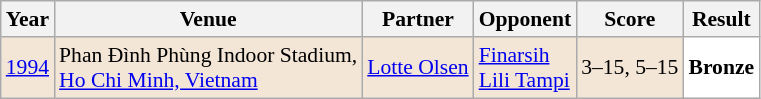<table class="sortable wikitable" style="font-size: 90%;">
<tr>
<th>Year</th>
<th>Venue</th>
<th>Partner</th>
<th>Opponent</th>
<th>Score</th>
<th>Result</th>
</tr>
<tr style="background:#F3E6D7">
<td align="center"><a href='#'>1994</a></td>
<td align="left">Phan Đình Phùng Indoor Stadium,<br><a href='#'>Ho Chi Minh, Vietnam</a></td>
<td align="left"> <a href='#'>Lotte Olsen</a></td>
<td align="left"> <a href='#'>Finarsih</a> <br>  <a href='#'>Lili Tampi</a></td>
<td align="left">3–15, 5–15</td>
<td style="text-align:left; background:white"> <strong>Bronze</strong></td>
</tr>
</table>
